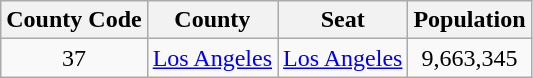<table class="wikitable sortable" style="text-align:center;">
<tr>
<th> County Code</th>
<th>County</th>
<th>Seat</th>
<th>Population</th>
</tr>
<tr>
<td>37</td>
<td><a href='#'>Los Angeles</a></td>
<td><a href='#'>Los Angeles</a></td>
<td>9,663,345</td>
</tr>
</table>
